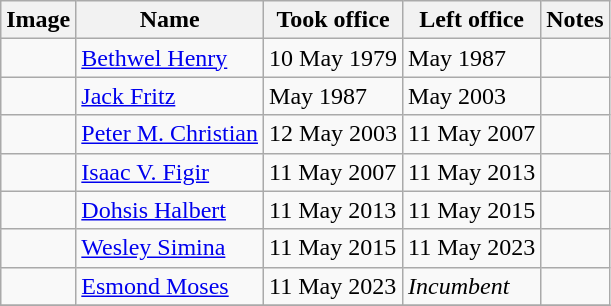<table class="wikitable">
<tr>
<th>Image</th>
<th>Name</th>
<th>Took office</th>
<th>Left office</th>
<th>Notes</th>
</tr>
<tr>
<td></td>
<td><a href='#'>Bethwel Henry</a></td>
<td>10 May 1979</td>
<td>May 1987</td>
<td></td>
</tr>
<tr>
<td></td>
<td><a href='#'>Jack Fritz</a></td>
<td>May 1987</td>
<td>May 2003</td>
<td></td>
</tr>
<tr>
<td></td>
<td><a href='#'>Peter M. Christian</a></td>
<td>12 May 2003</td>
<td>11 May 2007</td>
<td></td>
</tr>
<tr>
<td></td>
<td><a href='#'>Isaac V. Figir</a></td>
<td>11 May 2007</td>
<td>11 May 2013</td>
<td></td>
</tr>
<tr>
<td></td>
<td><a href='#'>Dohsis Halbert</a></td>
<td>11 May 2013</td>
<td>11 May 2015</td>
<td></td>
</tr>
<tr>
<td></td>
<td><a href='#'>Wesley Simina</a></td>
<td>11 May 2015</td>
<td>11 May 2023</td>
<td></td>
</tr>
<tr>
<td></td>
<td><a href='#'>Esmond Moses</a></td>
<td>11 May 2023</td>
<td><em>Incumbent</em></td>
<td></td>
</tr>
<tr>
</tr>
</table>
